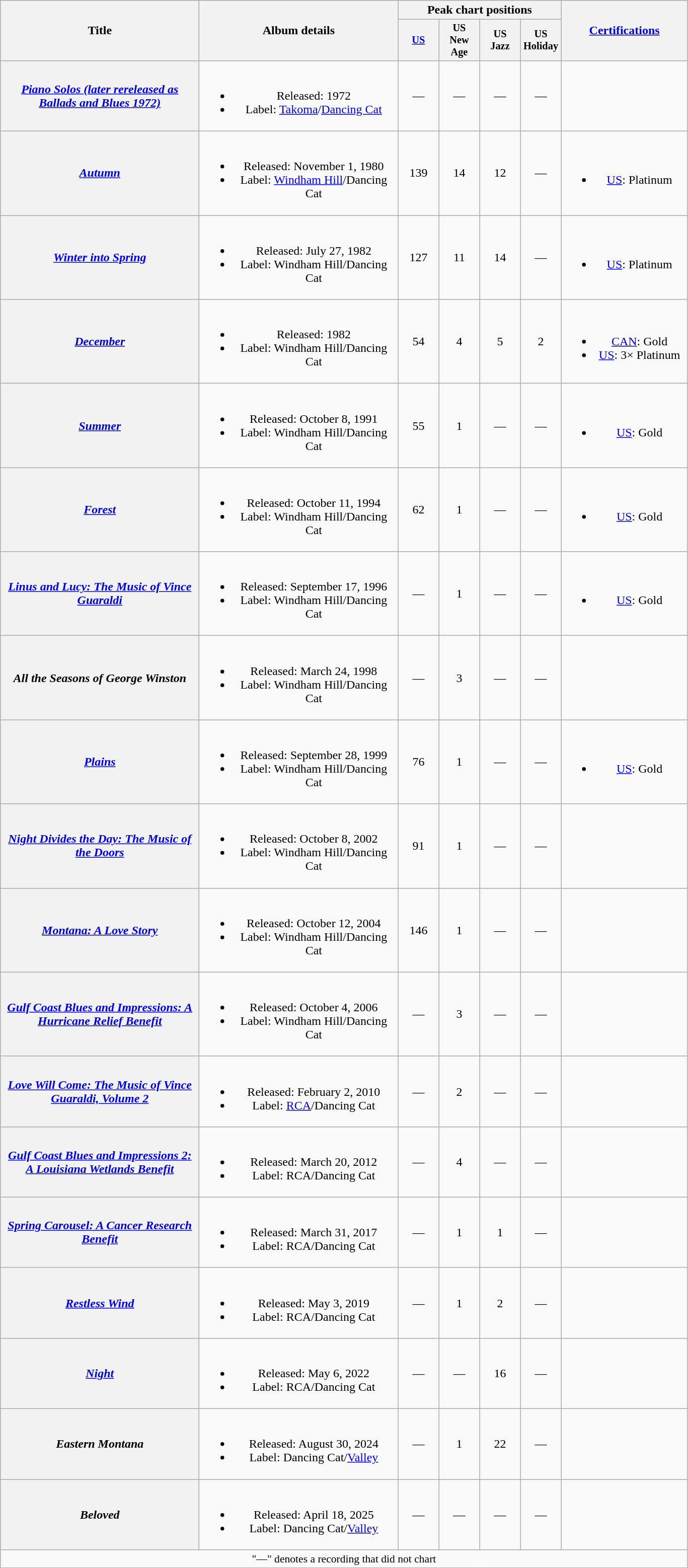<table class="wikitable plainrowheaders" style="text-align:center;">
<tr>
<th scope="col" rowspan="2" style="width:16em;">Title</th>
<th scope="col" rowspan="2" style="width:16em;">Album details</th>
<th scope="col" colspan="4">Peak chart positions</th>
<th scope="col" rowspan="2" style="width:10em;"><a href='#'>Certifications</a></th>
</tr>
<tr>
<th scope="col" style="width:3.5em;font-size:85%;"><a href='#'>US</a><br></th>
<th scope="col" style="width:3.5em;font-size:85%;">US<br>New Age<br></th>
<th scope="col" style="width:3.5em;font-size:85%;">US<br>Jazz<br></th>
<th scope="col" style="width:3.5em;font-size:85%;">US<br>Holiday<br></th>
</tr>
<tr>
<th scope="row"><em><a href='#'>Piano Solos (later rereleased as Ballads and Blues 1972)</a></em></th>
<td><br><ul><li>Released: 1972</li><li>Label: <a href='#'>Takoma</a>/<a href='#'>Dancing Cat</a></li></ul></td>
<td>—</td>
<td>—</td>
<td>—</td>
<td>—</td>
<td></td>
</tr>
<tr>
<th scope="row"><em><a href='#'>Autumn</a></em></th>
<td><br><ul><li>Released: November 1, 1980</li><li>Label: <a href='#'>Windham Hill</a>/Dancing Cat</li></ul></td>
<td>139</td>
<td>14</td>
<td>12</td>
<td>—</td>
<td><br><ul><li><a href='#'>US</a>: Platinum</li></ul></td>
</tr>
<tr>
<th scope="row"><em><a href='#'>Winter into Spring</a></em></th>
<td><br><ul><li>Released: July 27, 1982</li><li>Label: Windham Hill/Dancing Cat</li></ul></td>
<td>127</td>
<td>11</td>
<td>14</td>
<td>—</td>
<td><br><ul><li><a href='#'>US</a>: Platinum</li></ul></td>
</tr>
<tr>
<th scope="row"><em><a href='#'>December</a></em></th>
<td><br><ul><li>Released: 1982</li><li>Label: Windham Hill/Dancing Cat</li></ul></td>
<td>54</td>
<td>4</td>
<td>5</td>
<td>2</td>
<td><br><ul><li><a href='#'>CAN</a>: Gold</li><li><a href='#'>US</a>: 3× Platinum</li></ul></td>
</tr>
<tr>
<th scope="row"><em><a href='#'>Summer</a></em></th>
<td><br><ul><li>Released: October 8, 1991</li><li>Label: Windham Hill/Dancing Cat</li></ul></td>
<td>55</td>
<td>1</td>
<td>—</td>
<td>—</td>
<td><br><ul><li><a href='#'>US</a>: Gold</li></ul></td>
</tr>
<tr>
<th scope="row"><em><a href='#'>Forest</a></em></th>
<td><br><ul><li>Released: October 11, 1994</li><li>Label: Windham Hill/Dancing Cat</li></ul></td>
<td>62</td>
<td>1</td>
<td>—</td>
<td>—</td>
<td><br><ul><li><a href='#'>US</a>: Gold</li></ul></td>
</tr>
<tr>
<th scope="row"><em><a href='#'>Linus and Lucy: The Music of Vince Guaraldi</a></em></th>
<td><br><ul><li>Released: September 17, 1996</li><li>Label: Windham Hill/Dancing Cat</li></ul></td>
<td>—</td>
<td>1</td>
<td>—</td>
<td>—</td>
<td><br><ul><li><a href='#'>US</a>: Gold</li></ul></td>
</tr>
<tr>
<th scope="row"><em>All the Seasons of George Winston</em></th>
<td><br><ul><li>Released: March 24, 1998</li><li>Label: Windham Hill/Dancing Cat</li></ul></td>
<td>—</td>
<td>3</td>
<td>—</td>
<td>—</td>
<td></td>
</tr>
<tr>
<th scope="row"><em><a href='#'>Plains</a></em></th>
<td><br><ul><li>Released: September 28, 1999</li><li>Label: Windham Hill/Dancing Cat</li></ul></td>
<td>76</td>
<td>1</td>
<td>—</td>
<td>—</td>
<td><br><ul><li><a href='#'>US</a>: Gold</li></ul></td>
</tr>
<tr>
<th scope="row"><em><a href='#'>Night Divides the Day: The Music of the Doors</a></em></th>
<td><br><ul><li>Released: October 8, 2002</li><li>Label: Windham Hill/Dancing Cat</li></ul></td>
<td>91</td>
<td>1</td>
<td>—</td>
<td>—</td>
<td></td>
</tr>
<tr>
<th scope="row"><em><a href='#'>Montana: A Love Story</a></em></th>
<td><br><ul><li>Released: October 12, 2004</li><li>Label: Windham Hill/Dancing Cat</li></ul></td>
<td>146</td>
<td>1</td>
<td>—</td>
<td>—</td>
<td></td>
</tr>
<tr>
<th scope="row"><em><a href='#'>Gulf Coast Blues and Impressions: A Hurricane Relief Benefit</a></em></th>
<td><br><ul><li>Released: October 4, 2006</li><li>Label: Windham Hill/Dancing Cat</li></ul></td>
<td>—</td>
<td>3</td>
<td>—</td>
<td>—</td>
<td></td>
</tr>
<tr>
<th scope="row"><em><a href='#'>Love Will Come: The Music of Vince Guaraldi, Volume 2</a></em></th>
<td><br><ul><li>Released: February 2, 2010</li><li>Label: <a href='#'>RCA</a>/Dancing Cat</li></ul></td>
<td>—</td>
<td>2</td>
<td>—</td>
<td>—</td>
<td></td>
</tr>
<tr>
<th scope="row"><em><a href='#'>Gulf Coast Blues and Impressions 2: A Louisiana Wetlands Benefit</a></em></th>
<td><br><ul><li>Released: March 20, 2012</li><li>Label: RCA/Dancing Cat</li></ul></td>
<td>—</td>
<td>4</td>
<td>—</td>
<td>—</td>
<td></td>
</tr>
<tr>
<th scope="row"><em><a href='#'>Spring Carousel: A Cancer Research Benefit</a></em></th>
<td><br><ul><li>Released: March 31, 2017</li><li>Label: RCA/Dancing Cat</li></ul></td>
<td>—</td>
<td>1</td>
<td>1</td>
<td>—</td>
<td></td>
</tr>
<tr>
<th scope="row"><em><a href='#'>Restless Wind</a></em></th>
<td><br><ul><li>Released: May 3, 2019</li><li>Label: RCA/Dancing Cat</li></ul></td>
<td>—</td>
<td>1</td>
<td>2</td>
<td>—</td>
<td></td>
</tr>
<tr>
<th scope="row"><em><a href='#'>Night</a></em></th>
<td><br><ul><li>Released: May 6, 2022</li><li>Label: RCA/Dancing Cat</li></ul></td>
<td>—</td>
<td>—</td>
<td>16</td>
<td>—</td>
<td></td>
</tr>
<tr>
<th scope="row"><em>Eastern Montana</em></th>
<td><br><ul><li>Released: August 30, 2024</li><li>Label: Dancing Cat/<a href='#'>Valley</a></li></ul></td>
<td>—</td>
<td>1</td>
<td>22</td>
<td>—</td>
<td></td>
</tr>
<tr>
<th scope="row"><em>Beloved</em></th>
<td><br><ul><li>Released: April 18, 2025</li><li>Label: Dancing Cat/<a href='#'>Valley</a></li></ul></td>
<td>—</td>
<td>—</td>
<td>—</td>
<td>—</td>
<td></td>
</tr>
<tr>
<td colspan="15" style="font-size:90%">"—" denotes a recording that did not chart</td>
</tr>
</table>
